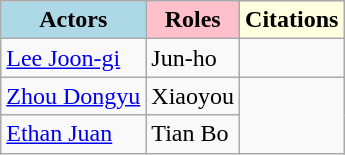<table class=wikitable>
<tr>
<th style="background:lightblue">Actors</th>
<th style="background:pink">Roles</th>
<th style="background:lightyellow">Citations</th>
</tr>
<tr>
<td><a href='#'>Lee Joon-gi</a></td>
<td>Jun-ho</td>
<td style="text-align:center;"></td>
</tr>
<tr>
<td><a href='#'>Zhou Dongyu</a></td>
<td>Xiaoyou</td>
<td rowspan=2 style="text-align:center;"></td>
</tr>
<tr>
<td><a href='#'>Ethan Juan</a></td>
<td>Tian Bo</td>
</tr>
</table>
